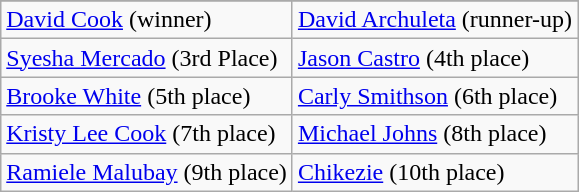<table class="wikitable" align="center">
<tr bgcolor="#CCCCCC">
</tr>
<tr>
<td><a href='#'>David Cook</a> (winner)</td>
<td><a href='#'>David Archuleta</a> (runner-up)</td>
</tr>
<tr>
<td><a href='#'>Syesha Mercado</a> (3rd Place)</td>
<td><a href='#'>Jason Castro</a> (4th place)</td>
</tr>
<tr>
<td><a href='#'>Brooke White</a> (5th place)</td>
<td><a href='#'>Carly Smithson</a> (6th place)</td>
</tr>
<tr>
<td><a href='#'>Kristy Lee Cook</a> (7th place)</td>
<td><a href='#'>Michael Johns</a> (8th place)</td>
</tr>
<tr>
<td><a href='#'>Ramiele Malubay</a> (9th place)</td>
<td><a href='#'>Chikezie</a> (10th place)</td>
</tr>
</table>
